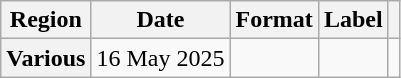<table class="wikitable plainrowheaders">
<tr>
<th scope="col">Region</th>
<th scope="col">Date</th>
<th scope="col">Format</th>
<th scope="col">Label</th>
<th scope="col"></th>
</tr>
<tr>
<th scope="row">Various</th>
<td>16 May 2025</td>
<td></td>
<td></td>
<td></td>
</tr>
</table>
